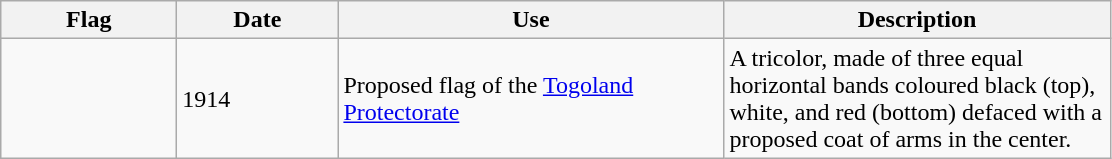<table class="wikitable">
<tr>
<th style="width:110px;">Flag</th>
<th style="width:100px;">Date</th>
<th style="width:250px;">Use</th>
<th style="width:250px;">Description</th>
</tr>
<tr>
<td></td>
<td>1914</td>
<td>Proposed flag of the <a href='#'>Togoland Protectorate</a></td>
<td>A tricolor, made of three equal horizontal bands coloured black (top), white, and red (bottom) defaced with a proposed coat of arms in the center.</td>
</tr>
</table>
